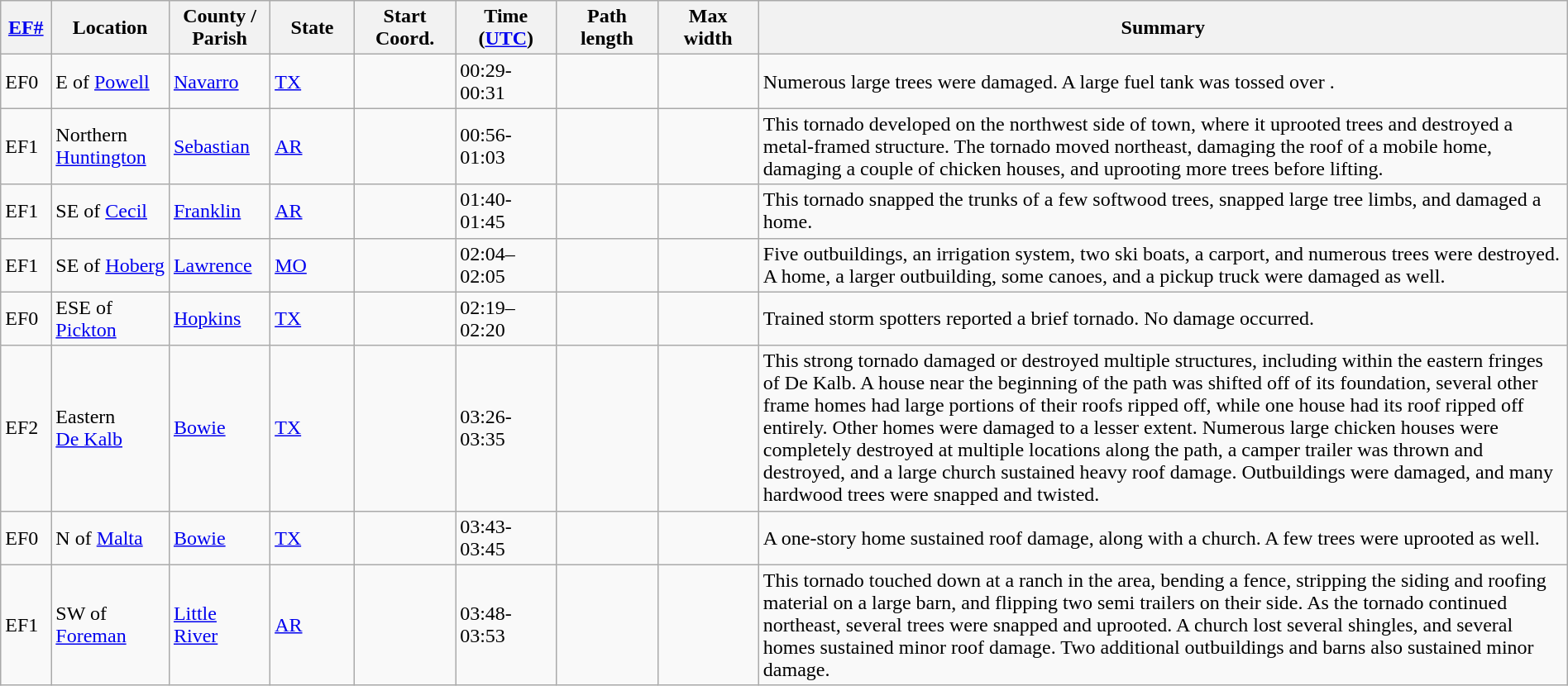<table class="wikitable sortable" style="width:100%;">
<tr>
<th scope="col"  style="width:3%; text-align:center;"><a href='#'>EF#</a></th>
<th scope="col"  style="width:7%; text-align:center;" class="unsortable">Location</th>
<th scope="col"  style="width:6%; text-align:center;" class="unsortable">County / Parish</th>
<th scope="col"  style="width:5%; text-align:center;">State</th>
<th scope="col"  style="width:6%; text-align:center;">Start Coord.</th>
<th scope="col"  style="width:6%; text-align:center;">Time (<a href='#'>UTC</a>)</th>
<th scope="col"  style="width:6%; text-align:center;">Path length</th>
<th scope="col"  style="width:6%; text-align:center;">Max width</th>
<th scope="col" class="unsortable" style="width:48%; text-align:center;">Summary</th>
</tr>
<tr>
<td bgcolor=>EF0</td>
<td>E of <a href='#'>Powell</a></td>
<td><a href='#'>Navarro</a></td>
<td><a href='#'>TX</a></td>
<td></td>
<td>00:29-00:31</td>
<td></td>
<td></td>
<td>Numerous large trees were damaged. A large fuel tank was tossed over .</td>
</tr>
<tr>
<td bgcolor=>EF1</td>
<td>Northern <a href='#'>Huntington</a></td>
<td><a href='#'>Sebastian</a></td>
<td><a href='#'>AR</a></td>
<td></td>
<td>00:56-01:03</td>
<td></td>
<td></td>
<td>This tornado developed on the northwest side of town, where it uprooted trees and destroyed a metal-framed structure. The tornado moved northeast, damaging the roof of a mobile home, damaging a couple of chicken houses, and uprooting more trees before lifting.</td>
</tr>
<tr>
<td bgcolor=>EF1</td>
<td>SE of <a href='#'>Cecil</a></td>
<td><a href='#'>Franklin</a></td>
<td><a href='#'>AR</a></td>
<td></td>
<td>01:40-01:45</td>
<td></td>
<td></td>
<td>This tornado snapped the trunks of a few softwood trees, snapped large tree limbs, and damaged a home.</td>
</tr>
<tr>
<td bgcolor=>EF1</td>
<td>SE of <a href='#'>Hoberg</a></td>
<td><a href='#'>Lawrence</a></td>
<td><a href='#'>MO</a></td>
<td></td>
<td>02:04–02:05</td>
<td></td>
<td></td>
<td>Five outbuildings, an irrigation system, two ski boats, a carport, and numerous trees were destroyed. A home, a larger outbuilding, some canoes, and a pickup truck were damaged as well.</td>
</tr>
<tr>
<td bgcolor=>EF0</td>
<td>ESE of <a href='#'>Pickton</a></td>
<td><a href='#'>Hopkins</a></td>
<td><a href='#'>TX</a></td>
<td></td>
<td>02:19–02:20</td>
<td></td>
<td></td>
<td>Trained storm spotters reported a brief tornado. No damage occurred.</td>
</tr>
<tr>
<td bgcolor=>EF2</td>
<td>Eastern <a href='#'>De Kalb</a></td>
<td><a href='#'>Bowie</a></td>
<td><a href='#'>TX</a></td>
<td></td>
<td>03:26-03:35</td>
<td></td>
<td></td>
<td>This strong tornado damaged or destroyed multiple structures, including within the eastern fringes of De Kalb. A house near the beginning of the path was shifted off of its foundation, several other frame homes had large portions of their roofs ripped off, while one house had its roof ripped off entirely. Other homes were damaged to a lesser extent. Numerous large chicken houses were completely destroyed at multiple locations along the path, a camper trailer was thrown and destroyed, and a large church sustained heavy roof damage. Outbuildings were damaged, and many hardwood trees were snapped and twisted.</td>
</tr>
<tr>
<td bgcolor=>EF0</td>
<td>N of <a href='#'>Malta</a></td>
<td><a href='#'>Bowie</a></td>
<td><a href='#'>TX</a></td>
<td></td>
<td>03:43-03:45</td>
<td></td>
<td></td>
<td>A one-story home sustained roof damage, along with a church. A few trees were uprooted as well.</td>
</tr>
<tr>
<td bgcolor=>EF1</td>
<td>SW of <a href='#'>Foreman</a></td>
<td><a href='#'>Little River</a></td>
<td><a href='#'>AR</a></td>
<td></td>
<td>03:48-03:53</td>
<td></td>
<td></td>
<td>This tornado touched down at a ranch in the area, bending a fence, stripping the siding and roofing material on a large barn, and flipping two semi trailers on their side. As the tornado continued northeast, several trees were snapped and uprooted. A church lost several shingles, and several homes sustained minor roof damage. Two additional outbuildings and barns also sustained minor damage.</td>
</tr>
</table>
